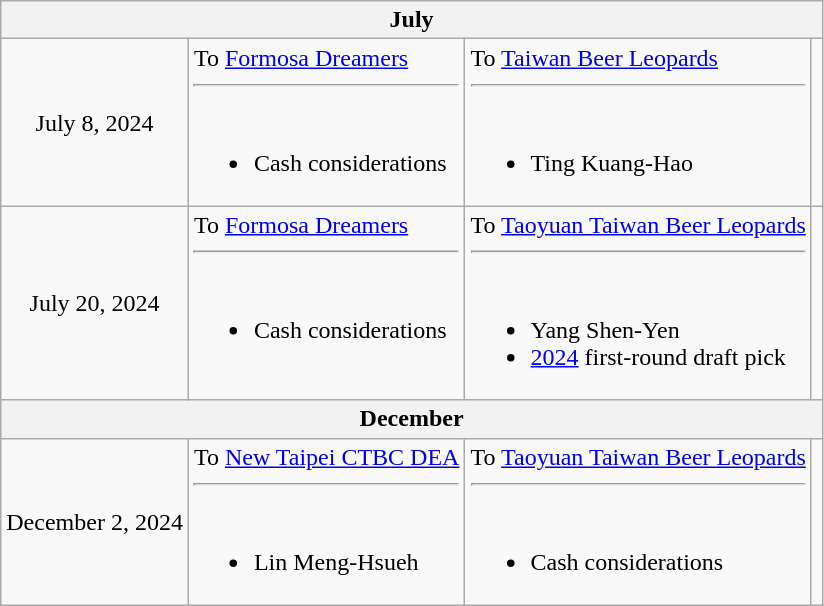<table class="wikitable" style="text-align:center">
<tr>
<th colspan=4>July</th>
</tr>
<tr>
<td>July 8, 2024</td>
<td align="left" valign="top">To <a href='#'>Formosa Dreamers</a><hr><br><ul><li>Cash considerations</li></ul></td>
<td align="left" valign="top">To <a href='#'>Taiwan Beer Leopards</a><hr><br><ul><li>Ting Kuang-Hao</li></ul></td>
<td align="center"></td>
</tr>
<tr>
<td>July 20, 2024</td>
<td align="left" valign="top">To <a href='#'>Formosa Dreamers</a><hr><br><ul><li>Cash considerations</li></ul></td>
<td align="left" valign="top">To <a href='#'>Taoyuan Taiwan Beer Leopards</a><hr><br><ul><li>Yang Shen-Yen</li><li><a href='#'>2024</a> first-round draft pick</li></ul></td>
<td align="center"></td>
</tr>
<tr>
<th colspan=4>December</th>
</tr>
<tr>
<td>December 2, 2024</td>
<td align="left" valign="top">To <a href='#'>New Taipei CTBC DEA</a><hr><br><ul><li>Lin Meng-Hsueh</li></ul></td>
<td align="left" valign="top">To <a href='#'>Taoyuan Taiwan Beer Leopards</a><hr><br><ul><li>Cash considerations</li></ul></td>
<td align="center"></td>
</tr>
</table>
